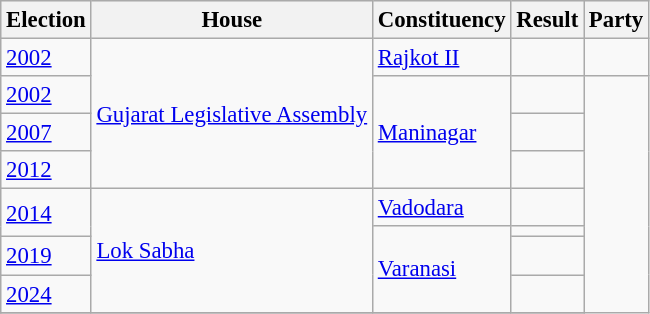<table class="wikitable"style="font-size:95%; text-align:left;">
<tr style="background:#efefef;">
<th>Election</th>
<th>House</th>
<th>Constituency</th>
<th>Result</th>
<th colspan="2">Party</th>
</tr>
<tr>
<td><a href='#'>2002</a></td>
<td rowspan="4"><a href='#'>Gujarat Legislative Assembly</a></td>
<td><a href='#'>Rajkot II</a></td>
<td></td>
<td></td>
</tr>
<tr>
<td><a href='#'>2002</a></td>
<td rowspan="3"><a href='#'>Maninagar</a></td>
<td></td>
</tr>
<tr>
<td><a href='#'>2007</a></td>
<td></td>
</tr>
<tr>
<td><a href='#'>2012</a></td>
<td></td>
</tr>
<tr>
<td rowspan="2"><a href='#'>2014</a></td>
<td rowspan="4"><a href='#'>Lok Sabha</a></td>
<td><a href='#'>Vadodara</a></td>
<td></td>
</tr>
<tr>
<td rowspan="3"><a href='#'>Varanasi</a></td>
<td></td>
</tr>
<tr>
<td><a href='#'>2019</a></td>
<td></td>
</tr>
<tr>
<td><a href='#'>2024</a></td>
<td></td>
</tr>
<tr>
</tr>
</table>
